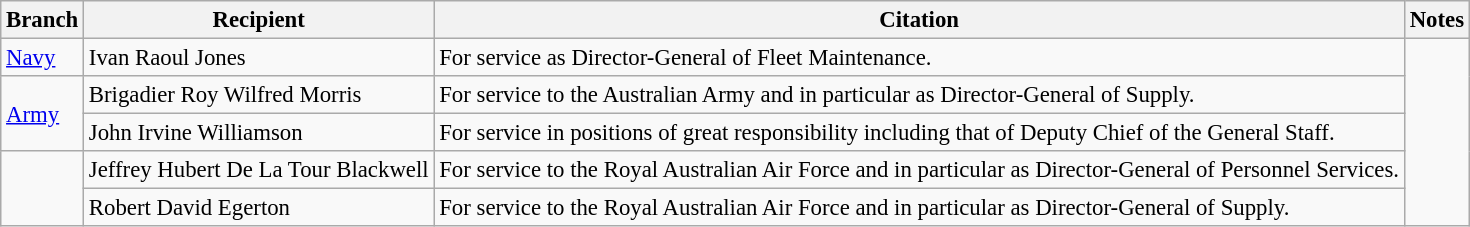<table class="wikitable" style="font-size:95%;">
<tr>
<th>Branch</th>
<th>Recipient</th>
<th>Citation</th>
<th>Notes</th>
</tr>
<tr>
<td><a href='#'>Navy</a></td>
<td> Ivan Raoul Jones</td>
<td>For service as Director-General of Fleet Maintenance.</td>
<td rowspan=10></td>
</tr>
<tr>
<td rowspan=2><a href='#'>Army</a></td>
<td>Brigadier Roy Wilfred Morris</td>
<td>For service to the Australian Army and in particular as Director-General of Supply.</td>
</tr>
<tr>
<td> John Irvine Williamson </td>
<td>For service in positions of great responsibility including that of Deputy Chief of the General Staff.</td>
</tr>
<tr>
<td rowspan=2></td>
<td> Jeffrey Hubert De La Tour Blackwell</td>
<td>For service to the Royal Australian Air Force and in particular as Director-General of Personnel Services.</td>
</tr>
<tr>
<td> Robert David Egerton</td>
<td>For service to the Royal Australian Air Force and in particular as Director-General of Supply.</td>
</tr>
</table>
